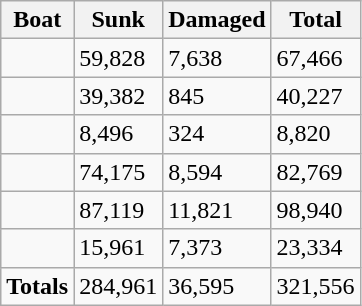<table class="wikitable">
<tr>
<th>Boat</th>
<th>Sunk</th>
<th>Damaged</th>
<th>Total</th>
</tr>
<tr>
<td></td>
<td>59,828</td>
<td>7,638</td>
<td>67,466</td>
</tr>
<tr>
<td></td>
<td>39,382</td>
<td>845</td>
<td>40,227</td>
</tr>
<tr>
<td></td>
<td>8,496</td>
<td>324</td>
<td>8,820</td>
</tr>
<tr>
<td></td>
<td>74,175</td>
<td>8,594</td>
<td>82,769</td>
</tr>
<tr>
<td></td>
<td>87,119</td>
<td>11,821</td>
<td>98,940</td>
</tr>
<tr>
<td></td>
<td>15,961</td>
<td>7,373</td>
<td>23,334</td>
</tr>
<tr>
<td><strong>Totals</strong></td>
<td>284,961</td>
<td>36,595</td>
<td>321,556</td>
</tr>
</table>
